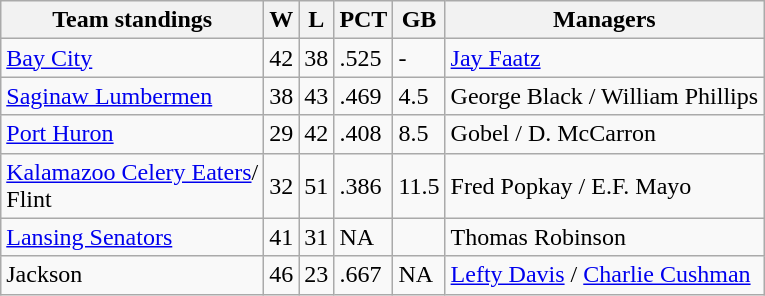<table class="wikitable">
<tr>
<th>Team standings</th>
<th>W</th>
<th>L</th>
<th>PCT</th>
<th>GB</th>
<th>Managers</th>
</tr>
<tr>
<td><a href='#'>Bay City</a></td>
<td>42</td>
<td>38</td>
<td>.525</td>
<td>-</td>
<td><a href='#'>Jay Faatz</a></td>
</tr>
<tr>
<td><a href='#'>Saginaw Lumbermen</a></td>
<td>38</td>
<td>43</td>
<td>.469</td>
<td>4.5</td>
<td>George Black / William Phillips</td>
</tr>
<tr>
<td><a href='#'>Port Huron</a></td>
<td>29</td>
<td>42</td>
<td>.408</td>
<td>8.5</td>
<td>Gobel / D. McCarron</td>
</tr>
<tr>
<td><a href='#'>Kalamazoo Celery Eaters</a>/<br> Flint</td>
<td>32</td>
<td>51</td>
<td>.386</td>
<td>11.5</td>
<td>Fred Popkay / E.F. Mayo</td>
</tr>
<tr>
<td><a href='#'>Lansing Senators</a></td>
<td>41</td>
<td>31</td>
<td>NA</td>
<td></td>
<td>Thomas Robinson</td>
</tr>
<tr>
<td>Jackson</td>
<td>46</td>
<td>23</td>
<td>.667</td>
<td>NA</td>
<td><a href='#'>Lefty Davis</a> / <a href='#'>Charlie Cushman</a></td>
</tr>
</table>
